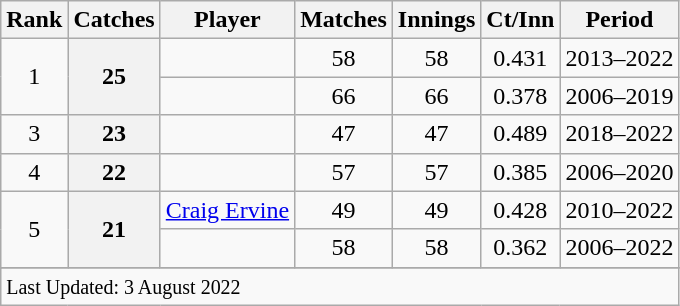<table class="wikitable plainrowheaders sortable">
<tr>
<th scope=col>Rank</th>
<th scope=col>Catches</th>
<th scope=col>Player</th>
<th scope=col>Matches</th>
<th scope=col>Innings</th>
<th scope=col>Ct/Inn</th>
<th scope=col>Period</th>
</tr>
<tr>
<td align=center rowspan=2>1</td>
<th scope=row style=text-align:center; rowspan=2>25</th>
<td></td>
<td align=center>58</td>
<td align=center>58</td>
<td align=center>0.431</td>
<td>2013–2022</td>
</tr>
<tr>
<td></td>
<td align=center>66</td>
<td align=center>66</td>
<td align=center>0.378</td>
<td>2006–2019</td>
</tr>
<tr>
<td align=center>3</td>
<th scope=row style=text-align:center;>23</th>
<td></td>
<td align=center>47</td>
<td align=center>47</td>
<td align=center>0.489</td>
<td>2018–2022</td>
</tr>
<tr>
<td align=center>4</td>
<th scope=row style=text-align:center;>22</th>
<td></td>
<td align=center>57</td>
<td align=center>57</td>
<td align=center>0.385</td>
<td>2006–2020</td>
</tr>
<tr>
<td align=center rowspan=2>5</td>
<th scope=row style=text-align:center; rowspan=2>21</th>
<td><a href='#'>Craig Ervine</a></td>
<td align=center>49</td>
<td align=center>49</td>
<td align=center>0.428</td>
<td>2010–2022</td>
</tr>
<tr>
<td></td>
<td align=center>58</td>
<td align=center>58</td>
<td align=center>0.362</td>
<td>2006–2022</td>
</tr>
<tr>
</tr>
<tr class=sortbottom>
<td colspan=7><small>Last Updated: 3 August 2022</small></td>
</tr>
</table>
